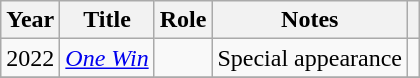<table class="wikitable sortable plainrowheaders">
<tr>
<th scope="col">Year</th>
<th scope="col">Title</th>
<th scope="col">Role</th>
<th scope="col">Notes</th>
<th scope="col" class="unsortable"></th>
</tr>
<tr>
<td>2022</td>
<td><em><a href='#'>One Win</a></em></td>
<td></td>
<td>Special appearance</td>
<td></td>
</tr>
<tr>
</tr>
</table>
